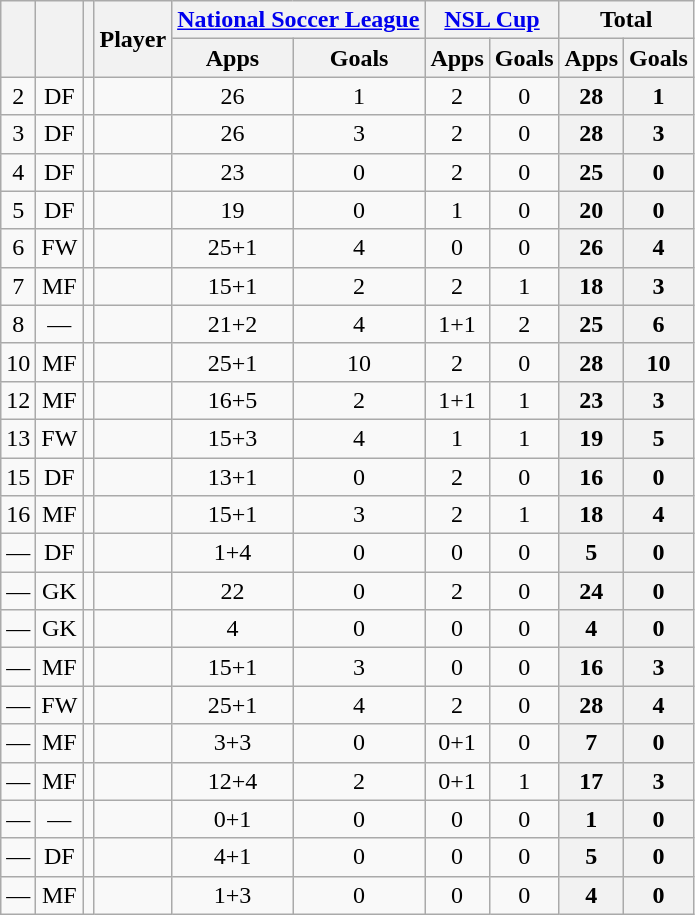<table class="wikitable sortable" style="text-align:center">
<tr>
<th rowspan="2"></th>
<th rowspan="2"></th>
<th rowspan="2"></th>
<th rowspan="2">Player</th>
<th colspan="2"><a href='#'>National Soccer League</a></th>
<th colspan="2"><a href='#'>NSL Cup</a></th>
<th colspan="2">Total</th>
</tr>
<tr>
<th>Apps</th>
<th>Goals</th>
<th>Apps</th>
<th>Goals</th>
<th>Apps</th>
<th>Goals</th>
</tr>
<tr>
<td>2</td>
<td>DF</td>
<td></td>
<td align="left"><br></td>
<td>26</td>
<td>1<br></td>
<td>2</td>
<td>0<br></td>
<th>28</th>
<th>1</th>
</tr>
<tr>
<td>3</td>
<td>DF</td>
<td></td>
<td align="left"><br></td>
<td>26</td>
<td>3<br></td>
<td>2</td>
<td>0<br></td>
<th>28</th>
<th>3</th>
</tr>
<tr>
<td>4</td>
<td>DF</td>
<td></td>
<td align="left"><br></td>
<td>23</td>
<td>0<br></td>
<td>2</td>
<td>0<br></td>
<th>25</th>
<th>0</th>
</tr>
<tr>
<td>5</td>
<td>DF</td>
<td></td>
<td align="left"><br></td>
<td>19</td>
<td>0<br></td>
<td>1</td>
<td>0<br></td>
<th>20</th>
<th>0</th>
</tr>
<tr>
<td>6</td>
<td>FW</td>
<td></td>
<td align="left"><br></td>
<td>25+1</td>
<td>4<br></td>
<td>0</td>
<td>0<br></td>
<th>26</th>
<th>4</th>
</tr>
<tr>
<td>7</td>
<td>MF</td>
<td></td>
<td align="left"><br></td>
<td>15+1</td>
<td>2<br></td>
<td>2</td>
<td>1<br></td>
<th>18</th>
<th>3</th>
</tr>
<tr>
<td>8</td>
<td>—</td>
<td></td>
<td align="left"><br></td>
<td>21+2</td>
<td>4<br></td>
<td>1+1</td>
<td>2<br></td>
<th>25</th>
<th>6</th>
</tr>
<tr>
<td>10</td>
<td>MF</td>
<td></td>
<td align="left"><br></td>
<td>25+1</td>
<td>10<br></td>
<td>2</td>
<td>0<br></td>
<th>28</th>
<th>10</th>
</tr>
<tr>
<td>12</td>
<td>MF</td>
<td></td>
<td align="left"><br></td>
<td>16+5</td>
<td>2<br></td>
<td>1+1</td>
<td>1<br></td>
<th>23</th>
<th>3</th>
</tr>
<tr>
<td>13</td>
<td>FW</td>
<td></td>
<td align="left"><br></td>
<td>15+3</td>
<td>4<br></td>
<td>1</td>
<td>1<br></td>
<th>19</th>
<th>5</th>
</tr>
<tr>
<td>15</td>
<td>DF</td>
<td></td>
<td align="left"><br></td>
<td>13+1</td>
<td>0<br></td>
<td>2</td>
<td>0<br></td>
<th>16</th>
<th>0</th>
</tr>
<tr>
<td>16</td>
<td>MF</td>
<td></td>
<td align="left"><br></td>
<td>15+1</td>
<td>3<br></td>
<td>2</td>
<td>1<br></td>
<th>18</th>
<th>4</th>
</tr>
<tr>
<td>—</td>
<td>DF</td>
<td></td>
<td align="left"><br></td>
<td>1+4</td>
<td>0<br></td>
<td>0</td>
<td>0<br></td>
<th>5</th>
<th>0</th>
</tr>
<tr>
<td>—</td>
<td>GK</td>
<td></td>
<td align="left"><br></td>
<td>22</td>
<td>0<br></td>
<td>2</td>
<td>0<br></td>
<th>24</th>
<th>0</th>
</tr>
<tr>
<td>—</td>
<td>GK</td>
<td></td>
<td align="left"><br></td>
<td>4</td>
<td>0<br></td>
<td>0</td>
<td>0<br></td>
<th>4</th>
<th>0</th>
</tr>
<tr>
<td>—</td>
<td>MF</td>
<td></td>
<td align="left"><br></td>
<td>15+1</td>
<td>3<br></td>
<td>0</td>
<td>0<br></td>
<th>16</th>
<th>3</th>
</tr>
<tr>
<td>—</td>
<td>FW</td>
<td></td>
<td align="left"><br></td>
<td>25+1</td>
<td>4<br></td>
<td>2</td>
<td>0<br></td>
<th>28</th>
<th>4</th>
</tr>
<tr>
<td>—</td>
<td>MF</td>
<td></td>
<td align="left"><br></td>
<td>3+3</td>
<td>0<br></td>
<td>0+1</td>
<td>0<br></td>
<th>7</th>
<th>0</th>
</tr>
<tr>
<td>—</td>
<td>MF</td>
<td></td>
<td align="left"><br></td>
<td>12+4</td>
<td>2<br></td>
<td>0+1</td>
<td>1<br></td>
<th>17</th>
<th>3</th>
</tr>
<tr>
<td>—</td>
<td>—</td>
<td></td>
<td align="left"><br></td>
<td>0+1</td>
<td>0<br></td>
<td>0</td>
<td>0<br></td>
<th>1</th>
<th>0</th>
</tr>
<tr>
<td>—</td>
<td>DF</td>
<td></td>
<td align="left"><br></td>
<td>4+1</td>
<td>0<br></td>
<td>0</td>
<td>0<br></td>
<th>5</th>
<th>0</th>
</tr>
<tr>
<td>—</td>
<td>MF</td>
<td></td>
<td align="left"><br></td>
<td>1+3</td>
<td>0<br></td>
<td>0</td>
<td>0<br></td>
<th>4</th>
<th>0</th>
</tr>
</table>
